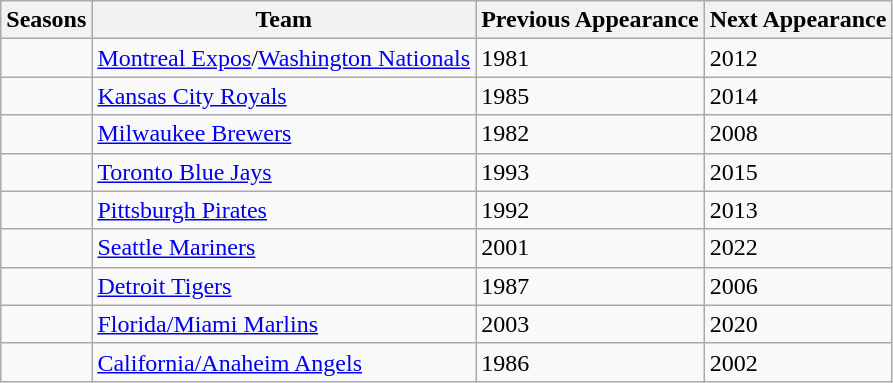<table class="wikitable sortable">
<tr>
<th>Seasons</th>
<th>Team</th>
<th>Previous Appearance</th>
<th>Next Appearance</th>
</tr>
<tr>
<td></td>
<td><a href='#'>Montreal Expos</a>/<a href='#'>Washington Nationals</a></td>
<td>1981</td>
<td>2012</td>
</tr>
<tr>
<td></td>
<td><a href='#'>Kansas City Royals</a></td>
<td>1985</td>
<td>2014</td>
</tr>
<tr>
<td></td>
<td><a href='#'>Milwaukee Brewers</a></td>
<td>1982</td>
<td>2008</td>
</tr>
<tr>
<td></td>
<td><a href='#'>Toronto Blue Jays</a></td>
<td>1993</td>
<td>2015</td>
</tr>
<tr>
<td></td>
<td><a href='#'>Pittsburgh Pirates</a></td>
<td>1992</td>
<td>2013</td>
</tr>
<tr>
<td></td>
<td><a href='#'>Seattle Mariners</a></td>
<td>2001</td>
<td>2022</td>
</tr>
<tr>
<td></td>
<td><a href='#'>Detroit Tigers</a></td>
<td>1987</td>
<td>2006</td>
</tr>
<tr>
<td></td>
<td><a href='#'>Florida/Miami Marlins</a></td>
<td>2003</td>
<td>2020</td>
</tr>
<tr>
<td></td>
<td><a href='#'>California/Anaheim Angels</a></td>
<td>1986</td>
<td>2002</td>
</tr>
</table>
